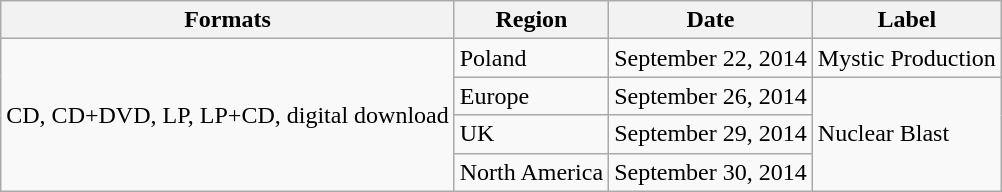<table class="wikitable plainrowheaders">
<tr>
<th scope="col">Formats</th>
<th scope="col">Region</th>
<th scope="col">Date</th>
<th scope="col">Label</th>
</tr>
<tr>
<td rowspan=4>CD, CD+DVD, LP, LP+CD, digital download</td>
<td>Poland</td>
<td>September 22, 2014</td>
<td>Mystic Production</td>
</tr>
<tr>
<td>Europe</td>
<td>September 26, 2014</td>
<td rowspan=3>Nuclear Blast</td>
</tr>
<tr>
<td>UK</td>
<td>September 29, 2014</td>
</tr>
<tr>
<td>North America</td>
<td>September 30, 2014</td>
</tr>
</table>
